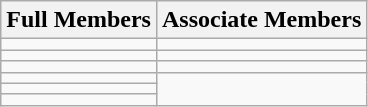<table class="wikitable" style="display: inline-table;">
<tr>
<th>Full Members</th>
<th>Associate Members</th>
</tr>
<tr>
<td></td>
<td></td>
</tr>
<tr>
<td></td>
<td></td>
</tr>
<tr>
<td></td>
<td></td>
</tr>
<tr>
<td></td>
</tr>
<tr>
<td></td>
</tr>
<tr>
<td></td>
</tr>
</table>
